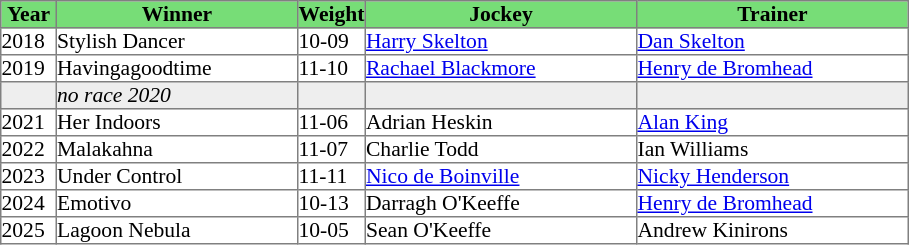<table class = "sortable" | border="1" cellpadding="0" style="border-collapse: collapse; font-size:90%">
<tr bgcolor="#77dd77" align="center">
<td style="width:36px"><strong>Year</strong></td>
<td style="width:160px"><strong>Winner</strong></td>
<td style="width:40px"><strong>Weight</strong></td>
<td style="width:180px"><strong>Jockey</strong></td>
<td style="width:180px"><strong>Trainer</strong></td>
</tr>
<tr>
<td>2018</td>
<td>Stylish Dancer</td>
<td>10-09</td>
<td><a href='#'>Harry Skelton</a></td>
<td><a href='#'>Dan Skelton</a></td>
</tr>
<tr>
<td>2019</td>
<td>Havingagoodtime</td>
<td>11-10</td>
<td><a href='#'>Rachael Blackmore</a></td>
<td><a href='#'>Henry de Bromhead</a></td>
</tr>
<tr bgcolor="#eeeeee">
<td data-sort-value="2020"></td>
<td><em>no race 2020</em> </td>
<td></td>
<td></td>
<td></td>
</tr>
<tr>
<td>2021</td>
<td>Her Indoors</td>
<td>11-06</td>
<td>Adrian Heskin</td>
<td><a href='#'>Alan King</a></td>
</tr>
<tr>
<td>2022</td>
<td>Malakahna</td>
<td>11-07</td>
<td>Charlie Todd</td>
<td>Ian Williams</td>
</tr>
<tr>
<td>2023</td>
<td>Under Control</td>
<td>11-11</td>
<td><a href='#'>Nico de Boinville</a></td>
<td><a href='#'>Nicky Henderson</a></td>
</tr>
<tr>
<td>2024</td>
<td>Emotivo</td>
<td>10-13</td>
<td>Darragh O'Keeffe</td>
<td><a href='#'>Henry de Bromhead</a></td>
</tr>
<tr>
<td>2025</td>
<td>Lagoon Nebula</td>
<td>10-05</td>
<td>Sean O'Keeffe</td>
<td>Andrew Kinirons</td>
</tr>
</table>
